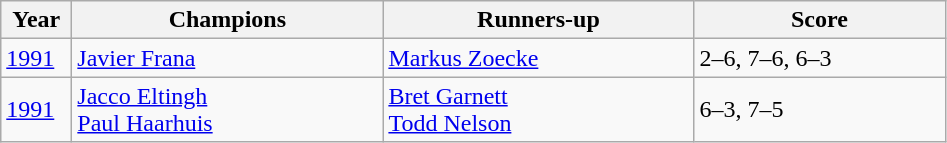<table class="wikitable">
<tr>
<th style="width:40px">Year</th>
<th style="width:200px">Champions</th>
<th style="width:200px">Runners-up</th>
<th style="width:160px" class="unsortable">Score</th>
</tr>
<tr>
<td><a href='#'>1991</a></td>
<td> <a href='#'>Javier Frana</a></td>
<td> <a href='#'>Markus Zoecke</a></td>
<td>2–6, 7–6, 6–3</td>
</tr>
<tr>
<td><a href='#'>1991</a></td>
<td> <a href='#'>Jacco Eltingh</a> <br>  <a href='#'>Paul Haarhuis</a></td>
<td> <a href='#'>Bret Garnett</a> <br>  <a href='#'>Todd Nelson</a></td>
<td>6–3, 7–5</td>
</tr>
</table>
